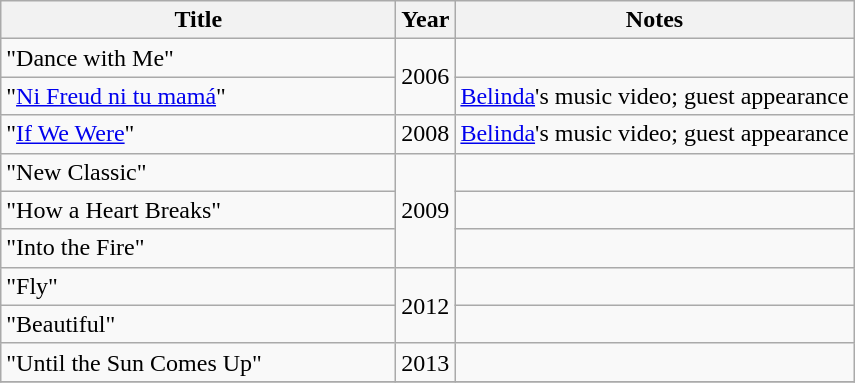<table class="wikitable">
<tr>
<th scope="col" style="width:16em;">Title</th>
<th>Year</th>
<th>Notes</th>
</tr>
<tr>
<td scope="row">"Dance with Me"</td>
<td rowspan="2">2006</td>
<td></td>
</tr>
<tr>
<td scope="row">"<a href='#'>Ni Freud ni tu mamá</a>"</td>
<td><a href='#'>Belinda</a>'s music video; guest appearance</td>
</tr>
<tr>
<td scope="row">"<a href='#'>If We Were</a>"</td>
<td rowspan="1">2008</td>
<td><a href='#'>Belinda</a>'s music video; guest appearance</td>
</tr>
<tr>
<td scope="row">"New Classic"</td>
<td rowspan="3">2009</td>
<td></td>
</tr>
<tr>
<td scope="row">"How a Heart Breaks"</td>
<td></td>
</tr>
<tr>
<td scope="row">"Into the Fire"</td>
<td></td>
</tr>
<tr>
<td scope="row">"Fly"</td>
<td rowspan="2">2012</td>
<td></td>
</tr>
<tr>
<td scope="row">"Beautiful"</td>
<td></td>
</tr>
<tr>
<td scope="row">"Until the Sun Comes Up"</td>
<td>2013</td>
<td></td>
</tr>
<tr>
</tr>
</table>
